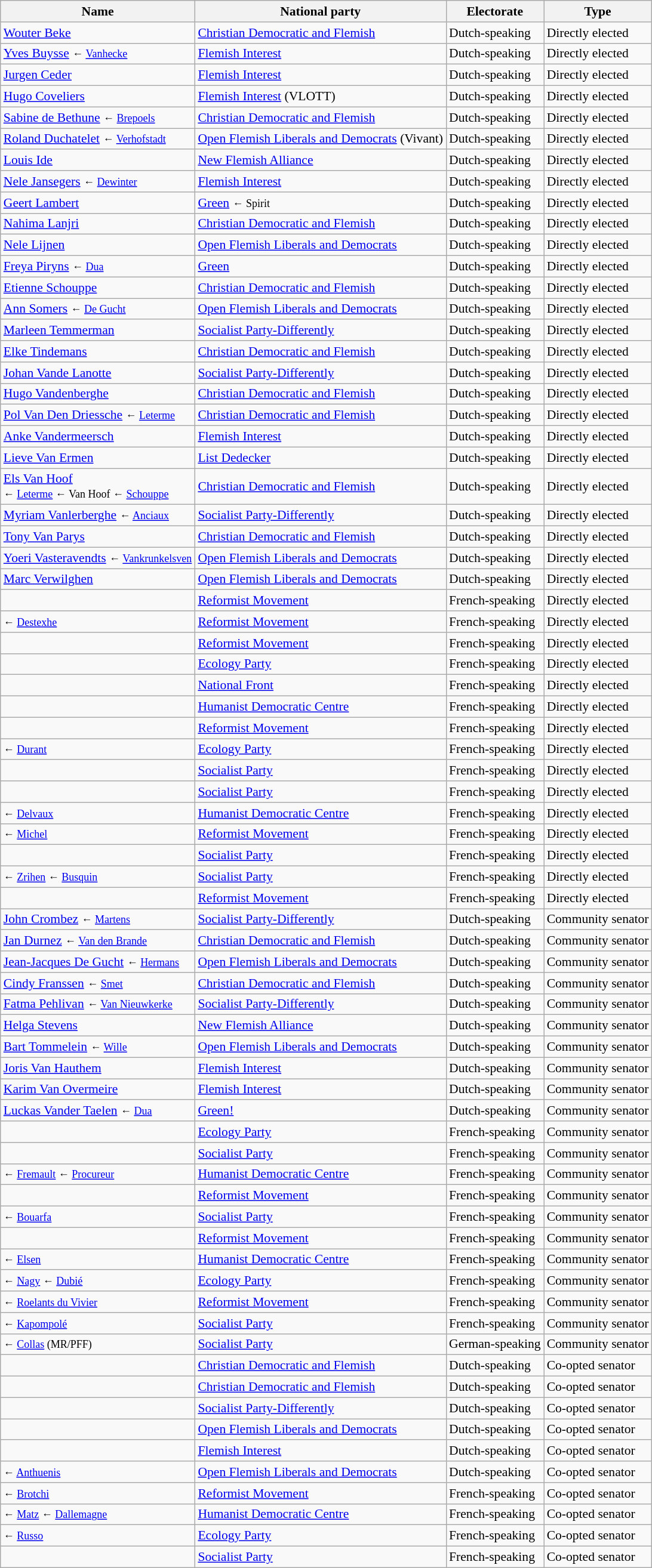<table class="sortable wikitable" style="text-align:left; font-size:90%">
<tr>
<th>Name</th>
<th>National party</th>
<th>Electorate</th>
<th>Type</th>
</tr>
<tr>
<td><a href='#'>Wouter Beke</a></td>
<td> <a href='#'>Christian Democratic and Flemish</a></td>
<td>Dutch-speaking</td>
<td>Directly elected</td>
</tr>
<tr>
<td><a href='#'>Yves Buysse</a> <small>← <a href='#'>Vanhecke</a></small></td>
<td> <a href='#'>Flemish Interest</a></td>
<td>Dutch-speaking</td>
<td>Directly elected</td>
</tr>
<tr>
<td><a href='#'>Jurgen Ceder</a></td>
<td> <a href='#'>Flemish Interest</a></td>
<td>Dutch-speaking</td>
<td>Directly elected</td>
</tr>
<tr>
<td><a href='#'>Hugo Coveliers</a></td>
<td> <a href='#'>Flemish Interest</a> (VLOTT)</td>
<td>Dutch-speaking</td>
<td>Directly elected</td>
</tr>
<tr>
<td><a href='#'>Sabine de Bethune</a> <small>← <a href='#'>Brepoels</a></small></td>
<td> <a href='#'>Christian Democratic and Flemish</a></td>
<td>Dutch-speaking</td>
<td>Directly elected</td>
</tr>
<tr>
<td><a href='#'>Roland Duchatelet</a> <small>← <a href='#'>Verhofstadt</a></small></td>
<td> <a href='#'>Open Flemish Liberals and Democrats</a> (Vivant)</td>
<td>Dutch-speaking</td>
<td>Directly elected</td>
</tr>
<tr>
<td><a href='#'>Louis Ide</a></td>
<td> <a href='#'>New Flemish Alliance</a></td>
<td>Dutch-speaking</td>
<td>Directly elected</td>
</tr>
<tr>
<td><a href='#'>Nele Jansegers</a> <small>← <a href='#'>Dewinter</a></small></td>
<td> <a href='#'>Flemish Interest</a></td>
<td>Dutch-speaking</td>
<td>Directly elected</td>
</tr>
<tr>
<td><a href='#'>Geert Lambert</a></td>
<td> <a href='#'>Green</a> <small>← Spirit</small></td>
<td>Dutch-speaking</td>
<td>Directly elected</td>
</tr>
<tr>
<td><a href='#'>Nahima Lanjri</a></td>
<td> <a href='#'>Christian Democratic and Flemish</a></td>
<td>Dutch-speaking</td>
<td>Directly elected</td>
</tr>
<tr>
<td><a href='#'>Nele Lijnen</a></td>
<td> <a href='#'>Open Flemish Liberals and Democrats</a></td>
<td>Dutch-speaking</td>
<td>Directly elected</td>
</tr>
<tr>
<td><a href='#'>Freya Piryns</a> <small>← <a href='#'>Dua</a></small></td>
<td> <a href='#'>Green</a></td>
<td>Dutch-speaking</td>
<td>Directly elected</td>
</tr>
<tr>
<td><a href='#'>Etienne Schouppe</a></td>
<td> <a href='#'>Christian Democratic and Flemish</a></td>
<td>Dutch-speaking</td>
<td>Directly elected</td>
</tr>
<tr>
<td><a href='#'>Ann Somers</a> <small>← <a href='#'>De Gucht</a></small></td>
<td> <a href='#'>Open Flemish Liberals and Democrats</a></td>
<td>Dutch-speaking</td>
<td>Directly elected</td>
</tr>
<tr>
<td><a href='#'>Marleen Temmerman</a></td>
<td> <a href='#'>Socialist Party-Differently</a></td>
<td>Dutch-speaking</td>
<td>Directly elected</td>
</tr>
<tr>
<td><a href='#'>Elke Tindemans</a></td>
<td> <a href='#'>Christian Democratic and Flemish</a></td>
<td>Dutch-speaking</td>
<td>Directly elected</td>
</tr>
<tr>
<td><a href='#'>Johan Vande Lanotte</a></td>
<td> <a href='#'>Socialist Party-Differently</a></td>
<td>Dutch-speaking</td>
<td>Directly elected</td>
</tr>
<tr>
<td><a href='#'>Hugo Vandenberghe</a></td>
<td> <a href='#'>Christian Democratic and Flemish</a></td>
<td>Dutch-speaking</td>
<td>Directly elected</td>
</tr>
<tr>
<td><a href='#'>Pol Van Den Driessche</a> <small>← <a href='#'>Leterme</a></small></td>
<td> <a href='#'>Christian Democratic and Flemish</a></td>
<td>Dutch-speaking</td>
<td>Directly elected</td>
</tr>
<tr>
<td><a href='#'>Anke Vandermeersch</a></td>
<td> <a href='#'>Flemish Interest</a></td>
<td>Dutch-speaking</td>
<td>Directly elected</td>
</tr>
<tr>
<td><a href='#'>Lieve Van Ermen</a></td>
<td> <a href='#'>List Dedecker</a></td>
<td>Dutch-speaking</td>
<td>Directly elected</td>
</tr>
<tr>
<td><a href='#'>Els Van Hoof</a><br><small>← <a href='#'>Leterme</a> ← Van Hoof ← <a href='#'>Schouppe</a></small></td>
<td> <a href='#'>Christian Democratic and Flemish</a></td>
<td>Dutch-speaking</td>
<td>Directly elected</td>
</tr>
<tr>
<td><a href='#'>Myriam Vanlerberghe</a> <small>← <a href='#'>Anciaux</a></small></td>
<td> <a href='#'>Socialist Party-Differently</a></td>
<td>Dutch-speaking</td>
<td>Directly elected</td>
</tr>
<tr>
<td><a href='#'>Tony Van Parys</a></td>
<td> <a href='#'>Christian Democratic and Flemish</a></td>
<td>Dutch-speaking</td>
<td>Directly elected</td>
</tr>
<tr>
<td><a href='#'>Yoeri Vasteravendts</a> <small>← <a href='#'>Vankrunkelsven</a></small></td>
<td> <a href='#'>Open Flemish Liberals and Democrats</a></td>
<td>Dutch-speaking</td>
<td>Directly elected</td>
</tr>
<tr>
<td><a href='#'>Marc Verwilghen</a></td>
<td> <a href='#'>Open Flemish Liberals and Democrats</a></td>
<td>Dutch-speaking</td>
<td>Directly elected</td>
</tr>
<tr>
<td></td>
<td> <a href='#'>Reformist Movement</a></td>
<td>French-speaking</td>
<td>Directly elected</td>
</tr>
<tr>
<td> <small>← <a href='#'>Destexhe</a></small></td>
<td> <a href='#'>Reformist Movement</a></td>
<td>French-speaking</td>
<td>Directly elected</td>
</tr>
<tr>
<td></td>
<td> <a href='#'>Reformist Movement</a></td>
<td>French-speaking</td>
<td>Directly elected</td>
</tr>
<tr>
<td></td>
<td> <a href='#'>Ecology Party</a></td>
<td>French-speaking</td>
<td>Directly elected</td>
</tr>
<tr>
<td></td>
<td> <a href='#'>National Front</a></td>
<td>French-speaking</td>
<td>Directly elected</td>
</tr>
<tr>
<td></td>
<td> <a href='#'>Humanist Democratic Centre</a></td>
<td>French-speaking</td>
<td>Directly elected</td>
</tr>
<tr>
<td></td>
<td> <a href='#'>Reformist Movement</a></td>
<td>French-speaking</td>
<td>Directly elected</td>
</tr>
<tr>
<td> <small>← <a href='#'>Durant</a></small></td>
<td> <a href='#'>Ecology Party</a></td>
<td>French-speaking</td>
<td>Directly elected</td>
</tr>
<tr>
<td></td>
<td> <a href='#'>Socialist Party</a></td>
<td>French-speaking</td>
<td>Directly elected</td>
</tr>
<tr>
<td></td>
<td> <a href='#'>Socialist Party</a></td>
<td>French-speaking</td>
<td>Directly elected</td>
</tr>
<tr>
<td> <small>← <a href='#'>Delvaux</a></small></td>
<td> <a href='#'>Humanist Democratic Centre</a></td>
<td>French-speaking</td>
<td>Directly elected</td>
</tr>
<tr>
<td> <small>← <a href='#'>Michel</a></small></td>
<td> <a href='#'>Reformist Movement</a></td>
<td>French-speaking</td>
<td>Directly elected</td>
</tr>
<tr>
<td></td>
<td> <a href='#'>Socialist Party</a></td>
<td>French-speaking</td>
<td>Directly elected</td>
</tr>
<tr>
<td> <small>← <a href='#'>Zrihen</a> ← <a href='#'>Busquin</a></small></td>
<td> <a href='#'>Socialist Party</a></td>
<td>French-speaking</td>
<td>Directly elected</td>
</tr>
<tr>
<td></td>
<td> <a href='#'>Reformist Movement</a></td>
<td>French-speaking</td>
<td>Directly elected</td>
</tr>
<tr>
<td><a href='#'>John Crombez</a> <small>← <a href='#'>Martens</a></small></td>
<td> <a href='#'>Socialist Party-Differently</a></td>
<td>Dutch-speaking</td>
<td>Community senator</td>
</tr>
<tr>
<td><a href='#'>Jan Durnez</a> <small>← <a href='#'>Van den Brande</a></small></td>
<td> <a href='#'>Christian Democratic and Flemish</a></td>
<td>Dutch-speaking</td>
<td>Community senator</td>
</tr>
<tr>
<td><a href='#'>Jean-Jacques De Gucht</a> <small>← <a href='#'>Hermans</a></small></td>
<td> <a href='#'>Open Flemish Liberals and Democrats</a></td>
<td>Dutch-speaking</td>
<td>Community senator</td>
</tr>
<tr>
<td><a href='#'>Cindy Franssen</a> <small>← <a href='#'>Smet</a></small></td>
<td> <a href='#'>Christian Democratic and Flemish</a></td>
<td>Dutch-speaking</td>
<td>Community senator</td>
</tr>
<tr>
<td><a href='#'>Fatma Pehlivan</a> <small>← <a href='#'>Van Nieuwkerke</a></small></td>
<td> <a href='#'>Socialist Party-Differently</a></td>
<td>Dutch-speaking</td>
<td>Community senator</td>
</tr>
<tr>
<td><a href='#'>Helga Stevens</a></td>
<td> <a href='#'>New Flemish Alliance</a></td>
<td>Dutch-speaking</td>
<td>Community senator</td>
</tr>
<tr>
<td><a href='#'>Bart Tommelein</a> <small>← <a href='#'>Wille</a></small></td>
<td> <a href='#'>Open Flemish Liberals and Democrats</a></td>
<td>Dutch-speaking</td>
<td>Community senator</td>
</tr>
<tr>
<td><a href='#'>Joris Van Hauthem</a></td>
<td> <a href='#'>Flemish Interest</a></td>
<td>Dutch-speaking</td>
<td>Community senator</td>
</tr>
<tr>
<td><a href='#'>Karim Van Overmeire</a></td>
<td> <a href='#'>Flemish Interest</a></td>
<td>Dutch-speaking</td>
<td>Community senator</td>
</tr>
<tr>
<td><a href='#'>Luckas Vander Taelen</a> <small>← <a href='#'>Dua</a></small></td>
<td> <a href='#'>Green!</a></td>
<td>Dutch-speaking</td>
<td>Community senator</td>
</tr>
<tr>
<td></td>
<td> <a href='#'>Ecology Party</a></td>
<td>French-speaking</td>
<td>Community senator</td>
</tr>
<tr>
<td></td>
<td> <a href='#'>Socialist Party</a></td>
<td>French-speaking</td>
<td>Community senator</td>
</tr>
<tr>
<td> <small>← <a href='#'>Fremault</a> ← <a href='#'>Procureur</a></small></td>
<td> <a href='#'>Humanist Democratic Centre</a></td>
<td>French-speaking</td>
<td>Community senator</td>
</tr>
<tr>
<td></td>
<td> <a href='#'>Reformist Movement</a></td>
<td>French-speaking</td>
<td>Community senator</td>
</tr>
<tr>
<td> <small>← <a href='#'>Bouarfa</a></small></td>
<td> <a href='#'>Socialist Party</a></td>
<td>French-speaking</td>
<td>Community senator</td>
</tr>
<tr>
<td></td>
<td> <a href='#'>Reformist Movement</a></td>
<td>French-speaking</td>
<td>Community senator</td>
</tr>
<tr>
<td> <small>← <a href='#'>Elsen</a></small></td>
<td> <a href='#'>Humanist Democratic Centre</a></td>
<td>French-speaking</td>
<td>Community senator</td>
</tr>
<tr>
<td> <small>← <a href='#'>Nagy</a> ← <a href='#'>Dubié</a></small></td>
<td> <a href='#'>Ecology Party</a></td>
<td>French-speaking</td>
<td>Community senator</td>
</tr>
<tr>
<td> <small>← <a href='#'>Roelants du Vivier</a></small></td>
<td> <a href='#'>Reformist Movement</a></td>
<td>French-speaking</td>
<td>Community senator</td>
</tr>
<tr>
<td> <small>← <a href='#'>Kapompolé</a></small></td>
<td> <a href='#'>Socialist Party</a></td>
<td>French-speaking</td>
<td>Community senator</td>
</tr>
<tr>
<td> <small>← <a href='#'>Collas</a> (MR/PFF)</small></td>
<td> <a href='#'>Socialist Party</a></td>
<td>German-speaking</td>
<td>Community senator</td>
</tr>
<tr>
<td></td>
<td> <a href='#'>Christian Democratic and Flemish</a></td>
<td>Dutch-speaking</td>
<td>Co-opted senator</td>
</tr>
<tr>
<td></td>
<td> <a href='#'>Christian Democratic and Flemish</a></td>
<td>Dutch-speaking</td>
<td>Co-opted senator</td>
</tr>
<tr>
<td></td>
<td> <a href='#'>Socialist Party-Differently</a></td>
<td>Dutch-speaking</td>
<td>Co-opted senator</td>
</tr>
<tr>
<td></td>
<td> <a href='#'>Open Flemish Liberals and Democrats</a></td>
<td>Dutch-speaking</td>
<td>Co-opted senator</td>
</tr>
<tr>
<td></td>
<td> <a href='#'>Flemish Interest</a></td>
<td>Dutch-speaking</td>
<td>Co-opted senator</td>
</tr>
<tr>
<td> <small>← <a href='#'>Anthuenis</a></small></td>
<td> <a href='#'>Open Flemish Liberals and Democrats</a></td>
<td>Dutch-speaking</td>
<td>Co-opted senator</td>
</tr>
<tr>
<td> <small>← <a href='#'>Brotchi</a></small></td>
<td> <a href='#'>Reformist Movement</a></td>
<td>French-speaking</td>
<td>Co-opted senator</td>
</tr>
<tr>
<td>  <small>← <a href='#'>Matz</a> ← <a href='#'>Dallemagne</a></small></td>
<td> <a href='#'>Humanist Democratic Centre</a></td>
<td>French-speaking</td>
<td>Co-opted senator</td>
</tr>
<tr>
<td> <small>← <a href='#'>Russo</a></small></td>
<td> <a href='#'>Ecology Party</a></td>
<td>French-speaking</td>
<td>Co-opted senator</td>
</tr>
<tr>
<td></td>
<td> <a href='#'>Socialist Party</a></td>
<td>French-speaking</td>
<td>Co-opted senator</td>
</tr>
</table>
